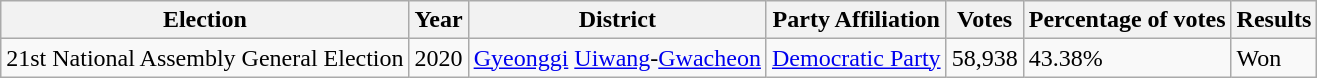<table class="wikitable">
<tr>
<th>Election</th>
<th>Year</th>
<th>District</th>
<th>Party Affiliation</th>
<th>Votes</th>
<th>Percentage of votes</th>
<th>Results</th>
</tr>
<tr>
<td>21st National Assembly General Election</td>
<td>2020</td>
<td><a href='#'>Gyeonggi</a> <a href='#'>Uiwang</a>-<a href='#'>Gwacheon</a></td>
<td><a href='#'>Democratic Party</a></td>
<td>58,938</td>
<td>43.38%</td>
<td>Won</td>
</tr>
</table>
